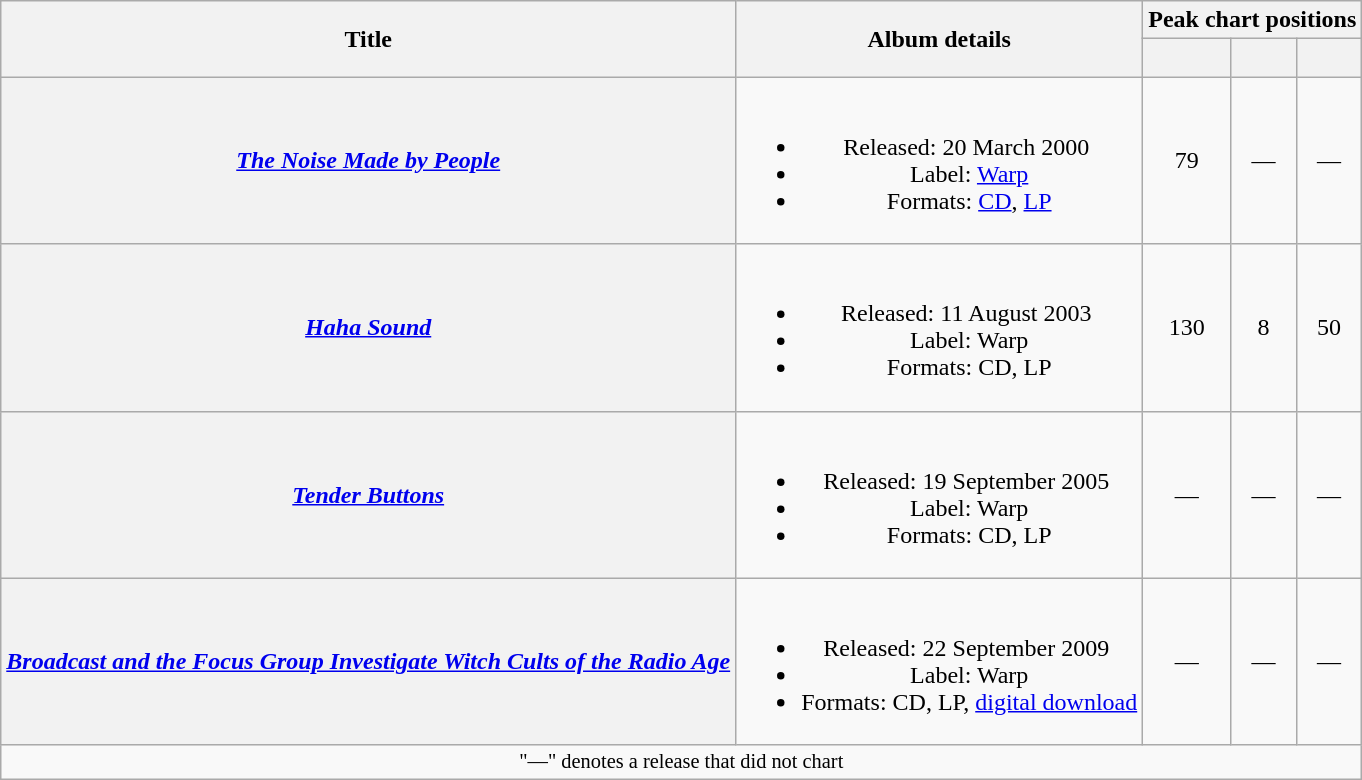<table class="wikitable plainrowheaders" style="text-align:center">
<tr>
<th scope="col" rowspan="2">Title</th>
<th scope="col" rowspan="2">Album details</th>
<th scope="col" colspan="3">Peak chart positions</th>
</tr>
<tr>
<th scope="col"><br></th>
<th scope="col"><br></th>
<th scope="col"><br></th>
</tr>
<tr>
<th scope="row"><em><a href='#'>The Noise Made by People</a></em></th>
<td><br><ul><li>Released: 20 March 2000 </li><li>Label: <a href='#'>Warp</a> </li><li>Formats: <a href='#'>CD</a>, <a href='#'>LP</a></li></ul></td>
<td>79</td>
<td>—</td>
<td>—</td>
</tr>
<tr>
<th scope="row"><em><a href='#'>Haha Sound</a></em></th>
<td><br><ul><li>Released: 11 August 2003 </li><li>Label: Warp </li><li>Formats: CD, LP</li></ul></td>
<td>130</td>
<td>8</td>
<td>50</td>
</tr>
<tr>
<th scope="row"><em><a href='#'>Tender Buttons</a></em></th>
<td><br><ul><li>Released: 19 September 2005 </li><li>Label: Warp </li><li>Formats: CD, LP</li></ul></td>
<td>—</td>
<td>—</td>
<td>—</td>
</tr>
<tr>
<th scope="row"><em><a href='#'>Broadcast and the Focus Group Investigate Witch Cults of the Radio Age</a></em><br></th>
<td><br><ul><li>Released: 22 September 2009 </li><li>Label: Warp </li><li>Formats: CD, LP, <a href='#'>digital download</a></li></ul></td>
<td>—</td>
<td>—</td>
<td>—</td>
</tr>
<tr>
<td colspan="5" style="font-size:85%">"—" denotes a release that did not chart</td>
</tr>
</table>
